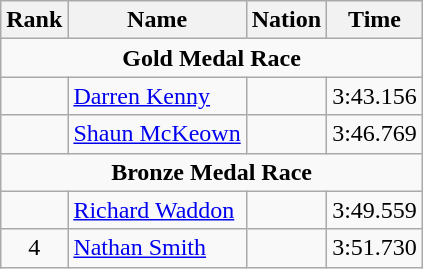<table class="wikitable" style="text-align:center">
<tr>
<th>Rank</th>
<th>Name</th>
<th>Nation</th>
<th>Time</th>
</tr>
<tr>
<td colspan=4><strong>Gold Medal Race</strong></td>
</tr>
<tr>
<td></td>
<td align=left><a href='#'>Darren Kenny</a></td>
<td align=left></td>
<td>3:43.156</td>
</tr>
<tr>
<td></td>
<td align=left><a href='#'>Shaun McKeown</a></td>
<td align=left></td>
<td>3:46.769</td>
</tr>
<tr>
<td colspan=4><strong>Bronze Medal Race</strong></td>
</tr>
<tr>
<td></td>
<td align=left><a href='#'>Richard Waddon</a></td>
<td align=left></td>
<td>3:49.559</td>
</tr>
<tr>
<td>4</td>
<td align=left><a href='#'>Nathan Smith</a></td>
<td align=left></td>
<td>3:51.730</td>
</tr>
</table>
